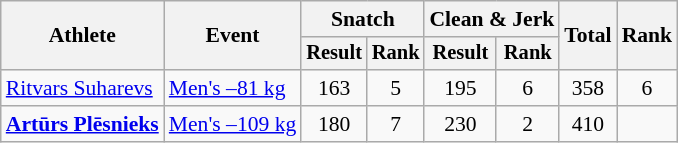<table class="wikitable" style="font-size:90%">
<tr>
<th rowspan="2">Athlete</th>
<th rowspan="2">Event</th>
<th colspan="2">Snatch</th>
<th colspan="2">Clean & Jerk</th>
<th rowspan="2">Total</th>
<th rowspan="2">Rank</th>
</tr>
<tr style="font-size:95%">
<th>Result</th>
<th>Rank</th>
<th>Result</th>
<th>Rank</th>
</tr>
<tr align=center>
<td align=left><a href='#'>Ritvars Suharevs</a></td>
<td align=left><a href='#'>Men's –81 kg</a></td>
<td>163</td>
<td>5</td>
<td>195</td>
<td>6</td>
<td>358</td>
<td>6</td>
</tr>
<tr align=center>
<td align=left><strong><a href='#'>Artūrs Plēsnieks</a></strong></td>
<td align=left><a href='#'>Men's –109 kg</a></td>
<td>180</td>
<td>7</td>
<td>230</td>
<td>2</td>
<td>410</td>
<td></td>
</tr>
</table>
